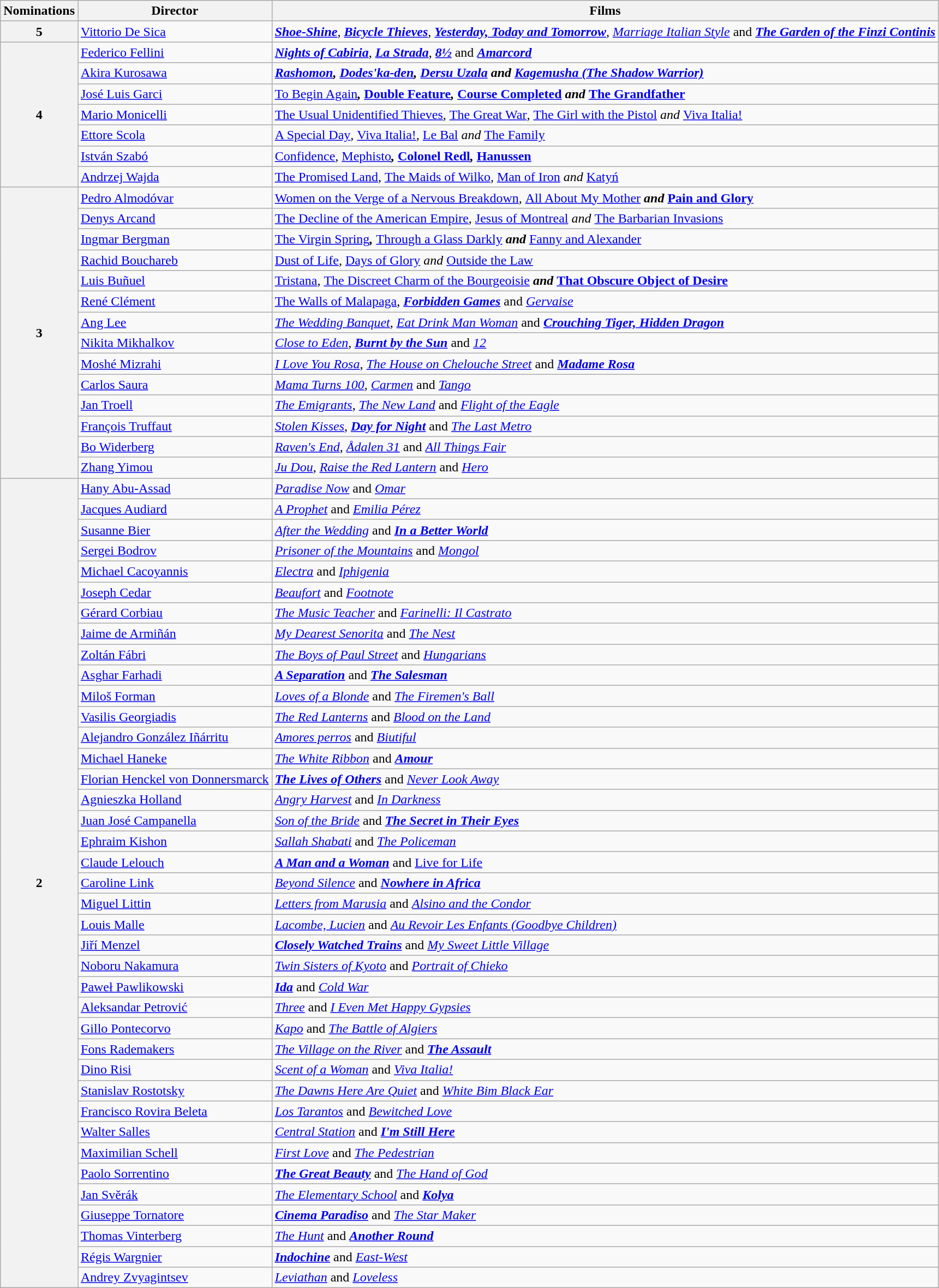<table class="wikitable sortable">
<tr>
<th>Nominations</th>
<th>Director</th>
<th>Films</th>
</tr>
<tr>
<th style="text-align:center">5</th>
<td> <a href='#'>Vittorio De Sica</a></td>
<td><em><a href='#'><strong>Shoe-Shine</strong></a>, <strong><a href='#'>Bicycle Thieves</a></strong>, <strong><a href='#'>Yesterday, Today and Tomorrow</a></strong>, <a href='#'>Marriage Italian Style</a></em> and <em><a href='#'><strong>The Garden of the Finzi Continis</strong></a></em></td>
</tr>
<tr>
<th rowspan="7">4</th>
<td> <a href='#'>Federico Fellini</a></td>
<td><strong><em><a href='#'>Nights of Cabiria</a></em></strong>, <strong><em><a href='#'>La Strada</a></em></strong>, <strong><em><a href='#'>8½</a></em></strong> and <strong><em><a href='#'>Amarcord</a></em></strong></td>
</tr>
<tr>
<td> <a href='#'>Akira Kurosawa</a></td>
<td><strong><em><a href='#'>Rashomon</a><strong>, <a href='#'>Dodes'ka-den</a>,<em> <a href='#'></em></strong>Dersu Uzala<strong><em></a> and </em><a href='#'>Kagemusha (The Shadow Warrior)</a><em></td>
</tr>
<tr>
<td> <a href='#'>José Luis Garci</a></td>
<td><a href='#'></em></strong>To Begin Again<strong><em></a>, <a href='#'></em>Double Feature<em></a>, </em><a href='#'>Course Completed</a><em> and <a href='#'></em>The Grandfather<em></a></td>
</tr>
<tr>
<td> <a href='#'>Mario Monicelli</a></td>
<td></em><a href='#'>The Usual Unidentified Thieves</a><em>, <a href='#'></em>The Great War<em></a>, </em><a href='#'>The Girl with the Pistol</a><em> and </em><a href='#'>Viva Italia!</a><em></td>
</tr>
<tr>
<td> <a href='#'>Ettore Scola</a></td>
<td></em><a href='#'>A Special Day</a><em>, </em><a href='#'>Viva Italia!</a><em>, <a href='#'></em>Le Bal<em></a> and <a href='#'></em>The Family<em></a></td>
</tr>
<tr>
<td> <a href='#'>István Szabó</a></td>
<td><a href='#'></em>Confidence<em></a>, <a href='#'></em></strong>Mephisto<strong><em></a>, </em><a href='#'>Colonel Redl</a><em>, <a href='#'></em>Hanussen<em></a></td>
</tr>
<tr>
<td> <a href='#'>Andrzej Wajda</a></td>
<td><a href='#'></em>The Promised Land<em></a>, </em><a href='#'>The Maids of Wilko</a><em>, </em><a href='#'>Man of Iron</a><em> and <a href='#'></em>Katyń<em></a></td>
</tr>
<tr>
<th rowspan="14">3</th>
<td> <a href='#'>Pedro Almodóvar</a></td>
<td></em><a href='#'>Women on the Verge of a Nervous Breakdown</a><em>, </em></strong><a href='#'>All About My Mother</a><strong><em> and </em><a href='#'>Pain and Glory</a><em></td>
</tr>
<tr>
<td> <a href='#'>Denys Arcand</a></td>
<td></em><a href='#'>The Decline of the American Empire</a><em>, </em><a href='#'>Jesus of Montreal</a><em> and </em></strong><a href='#'>The Barbarian Invasions</a><strong><em></td>
</tr>
<tr>
<td> <a href='#'>Ingmar Bergman</a></td>
<td></em></strong><a href='#'>The Virgin Spring</a><strong><em>, </em><a href='#'></strong>Through a Glass Darkly<strong></a><em> and </em></strong><a href='#'>Fanny and Alexander</a><strong><em></td>
</tr>
<tr>
<td> <a href='#'>Rachid Bouchareb</a></td>
<td><a href='#'></em>Dust of Life<em></a>, <a href='#'></em>Days of Glory<em></a> and <a href='#'></em>Outside the Law<em></a></td>
</tr>
<tr>
<td> <a href='#'>Luis Buñuel</a></td>
<td><a href='#'></em>Tristana<em></a>, </em></strong><a href='#'>The Discreet Charm of the Bourgeoisie</a><strong><em> and </em><a href='#'>That Obscure Object of Desire</a><em></td>
</tr>
<tr>
<td> <a href='#'>René Clément</a></td>
<td></em></strong><a href='#'>The Walls of Malapaga</a></strong>,</em> <strong><em><a href='#'>Forbidden Games</a></em></strong> and <a href='#'><em>Gervaise</em></a></td>
</tr>
<tr>
<td> <a href='#'>Ang Lee</a></td>
<td><em><a href='#'>The Wedding Banquet</a></em>, <em><a href='#'>Eat Drink Man Woman</a></em> and <strong><em><a href='#'>Crouching Tiger, Hidden Dragon</a></em></strong></td>
</tr>
<tr>
<td> <a href='#'>Nikita Mikhalkov</a></td>
<td><em><a href='#'>Close to Eden</a></em>, <strong><em><a href='#'>Burnt by the Sun</a></em></strong> and <a href='#'><em>12</em></a></td>
</tr>
<tr>
<td> <a href='#'>Moshé Mizrahi</a></td>
<td><em><a href='#'>I Love You Rosa</a></em>, <em><a href='#'>The House on Chelouche Street</a></em> and <strong><em><a href='#'>Madame Rosa</a></em></strong></td>
</tr>
<tr>
<td> <a href='#'>Carlos Saura</a></td>
<td><em><a href='#'>Mama Turns 100</a></em>, <a href='#'><em>Carmen</em></a> and <a href='#'><em>Tango</em></a></td>
</tr>
<tr>
<td> <a href='#'>Jan Troell</a></td>
<td><a href='#'><em>The Emigrants</em></a>, <a href='#'><em>The New Land</em></a> and <em><a href='#'>Flight of the Eagle</a></em></td>
</tr>
<tr>
<td> <a href='#'>François Truffaut</a></td>
<td><em><a href='#'>Stolen Kisses</a></em>, <a href='#'><strong><em>Day for Night</em></strong></a> and <em><a href='#'>The Last Metro</a></em></td>
</tr>
<tr>
<td> <a href='#'>Bo Widerberg</a></td>
<td><em><a href='#'>Raven's End</a></em>, <em><a href='#'>Ådalen 31</a></em> and <em><a href='#'>All Things Fair</a></em></td>
</tr>
<tr>
<td> <a href='#'>Zhang Yimou</a></td>
<td><em><a href='#'>Ju Dou</a></em>, <em><a href='#'>Raise the Red Lantern</a></em> and <a href='#'><em>Hero</em></a></td>
</tr>
<tr>
<th rowspan="39">2</th>
<td> <a href='#'>Hany Abu-Assad</a></td>
<td><em><a href='#'>Paradise Now</a></em> and <a href='#'><em>Omar</em></a></td>
</tr>
<tr>
<td> <a href='#'>Jacques Audiard</a></td>
<td><em><a href='#'>A Prophet</a></em> and <em><a href='#'>Emilia Pérez</a></em></td>
</tr>
<tr>
<td> <a href='#'>Susanne Bier</a></td>
<td><a href='#'><em>After the Wedding</em></a> and <strong><em><a href='#'>In a Better World</a></em></strong></td>
</tr>
<tr>
<td> <a href='#'>Sergei Bodrov</a></td>
<td><em><a href='#'>Prisoner of the Mountains</a></em> and <a href='#'><em>Mongol</em></a></td>
</tr>
<tr>
<td> <a href='#'>Michael Cacoyannis</a></td>
<td><a href='#'><em>Electra</em></a> and <a href='#'><em>Iphigenia</em></a></td>
</tr>
<tr>
<td> <a href='#'>Joseph Cedar</a></td>
<td><a href='#'><em>Beaufort</em></a> and <a href='#'><em>Footnote</em></a></td>
</tr>
<tr>
<td> <a href='#'>Gérard Corbiau</a></td>
<td><a href='#'><em>The Music Teacher</em></a> and <a href='#'><em>Farinelli: Il Castrato</em></a></td>
</tr>
<tr>
<td> <a href='#'>Jaime de Armiñán</a></td>
<td><em><a href='#'>My Dearest Senorita</a></em> and <a href='#'><em>The Nest</em></a></td>
</tr>
<tr>
<td> <a href='#'>Zoltán Fábri</a></td>
<td><em><a href='#'>The Boys of Paul Street</a></em> and <a href='#'><em>Hungarians</em></a></td>
</tr>
<tr>
<td> <a href='#'>Asghar Farhadi</a></td>
<td><strong><em><a href='#'>A Separation</a></em></strong> and <em><a href='#'><strong>The Salesman</strong></a></em></td>
</tr>
<tr>
<td> <a href='#'>Miloš Forman</a></td>
<td><em><a href='#'>Loves of a Blonde</a></em> and <em><a href='#'>The Firemen's Ball</a></em></td>
</tr>
<tr>
<td> <a href='#'>Vasilis Georgiadis</a></td>
<td><em><a href='#'>The Red Lanterns</a></em> and <em><a href='#'>Blood on the Land</a></em></td>
</tr>
<tr>
<td> <a href='#'>Alejandro González Iñárritu</a></td>
<td><em><a href='#'>Amores perros</a></em> and <em><a href='#'>Biutiful</a></em></td>
</tr>
<tr>
<td> <a href='#'>Michael Haneke</a></td>
<td><em><a href='#'>The White Ribbon</a></em> and <a href='#'><strong><em>Amour</em></strong></a></td>
</tr>
<tr>
<td> <a href='#'>Florian Henckel von Donnersmarck</a></td>
<td><strong><em><a href='#'>The Lives of Others</a></em></strong> and <em><a href='#'>Never Look Away</a></em></td>
</tr>
<tr>
<td> <a href='#'>Agnieszka Holland</a></td>
<td><em><a href='#'>Angry Harvest</a></em> and <a href='#'><em>In Darkness</em></a></td>
</tr>
<tr>
<td> <a href='#'>Juan José Campanella</a></td>
<td><em><a href='#'>Son of the Bride</a></em> and <strong><em><a href='#'>The Secret in Their Eyes</a></em></strong></td>
</tr>
<tr>
<td> <a href='#'>Ephraim Kishon</a></td>
<td><em><a href='#'>Sallah Shabati</a></em> and <em><a href='#'>The Policeman</a></em></td>
</tr>
<tr>
<td> <a href='#'>Claude Lelouch</a></td>
<td><strong><em><a href='#'>A Man and a Woman</a></em></strong> and <a href='#'>Live for Life</a></td>
</tr>
<tr>
<td> <a href='#'>Caroline Link</a></td>
<td><a href='#'><em>Beyond Silence</em></a> and <strong><em><a href='#'>Nowhere in Africa</a></em></strong></td>
</tr>
<tr>
<td> <a href='#'>Miguel Littin</a></td>
<td><em><a href='#'>Letters from Marusia</a></em> and <em><a href='#'>Alsino and the Condor</a></em></td>
</tr>
<tr>
<td> <a href='#'>Louis Malle</a></td>
<td><em><a href='#'>Lacombe, Lucien</a></em> and <a href='#'><em>Au Revoir Les Enfants (Goodbye Children)</em></a></td>
</tr>
<tr>
<td> <a href='#'>Jiří Menzel</a></td>
<td><strong><em><a href='#'>Closely Watched Trains</a></em></strong> and <em><a href='#'>My Sweet Little Village</a></em></td>
</tr>
<tr>
<td> <a href='#'>Noboru Nakamura</a></td>
<td><em><a href='#'>Twin Sisters of Kyoto</a></em> and <em><a href='#'>Portrait of Chieko</a></em></td>
</tr>
<tr>
<td> <a href='#'>Paweł Pawlikowski</a></td>
<td><a href='#'><strong><em>Ida</em></strong></a> and <a href='#'><em>Cold War</em></a></td>
</tr>
<tr>
<td> <a href='#'>Aleksandar Petrović</a></td>
<td><a href='#'><em>Three</em></a> and <em><a href='#'>I Even Met Happy Gypsies</a></em></td>
</tr>
<tr>
<td> <a href='#'>Gillo Pontecorvo</a></td>
<td><a href='#'><em>Kapo</em></a> and <em><a href='#'>The Battle of Algiers</a></em></td>
</tr>
<tr>
<td> <a href='#'>Fons Rademakers</a></td>
<td><em><a href='#'>The Village on the River</a></em> and <a href='#'><strong><em>The Assault</em></strong></a></td>
</tr>
<tr>
<td> <a href='#'>Dino Risi</a></td>
<td><a href='#'><em>Scent of a Woman</em></a> and <em><a href='#'>Viva Italia!</a></em></td>
</tr>
<tr>
<td> <a href='#'>Stanislav Rostotsky</a></td>
<td><em><a href='#'>The Dawns Here Are Quiet</a></em> and <em><a href='#'>White Bim Black Ear</a></em></td>
</tr>
<tr>
<td> <a href='#'>Francisco Rovira Beleta</a></td>
<td><em><a href='#'>Los Tarantos</a></em> and <em><a href='#'>Bewitched Love</a></em></td>
</tr>
<tr>
<td> <a href='#'>Walter Salles</a></td>
<td><em><a href='#'>Central Station</a></em> and <strong><em><a href='#'>I'm Still Here</a></em></strong></td>
</tr>
<tr>
<td> <a href='#'>Maximilian Schell</a></td>
<td><a href='#'><em>First Love</em></a> and <a href='#'><em>The Pedestrian</em></a></td>
</tr>
<tr>
<td> <a href='#'>Paolo Sorrentino</a></td>
<td><strong><em><a href='#'>The Great Beauty</a></em></strong> and <a href='#'><em>The Hand of God</em></a></td>
</tr>
<tr>
<td> <a href='#'>Jan Svěrák</a></td>
<td><em><a href='#'>The Elementary School</a></em> and <a href='#'><strong><em>Kolya</em></strong></a></td>
</tr>
<tr>
<td> <a href='#'>Giuseppe Tornatore</a></td>
<td><strong><em><a href='#'>Cinema Paradiso</a></em></strong> and <a href='#'><em>The Star Maker</em></a></td>
</tr>
<tr>
<td> <a href='#'>Thomas Vinterberg</a></td>
<td><a href='#'><em>The Hunt</em></a> and <strong><em><a href='#'>Another Round</a></em></strong></td>
</tr>
<tr>
<td> <a href='#'>Régis Wargnier</a></td>
<td><a href='#'><strong><em>Indochine</em></strong></a> and <a href='#'><em>East-West</em></a></td>
</tr>
<tr>
<td> <a href='#'>Andrey Zvyagintsev</a></td>
<td><a href='#'><em>Leviathan</em></a> and <a href='#'><em>Loveless</em></a></td>
</tr>
</table>
